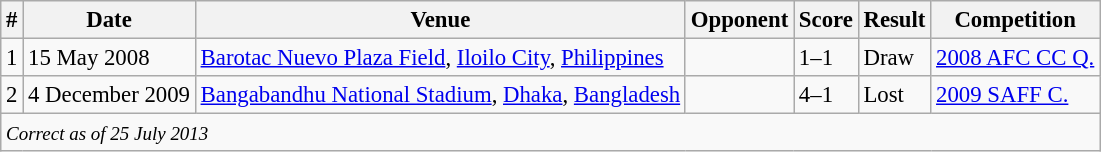<table class="wikitable" style="font-size:95%;">
<tr>
<th>#</th>
<th>Date</th>
<th>Venue</th>
<th>Opponent</th>
<th>Score</th>
<th>Result</th>
<th>Competition</th>
</tr>
<tr>
<td>1</td>
<td>15 May 2008</td>
<td><a href='#'>Barotac Nuevo Plaza Field</a>, <a href='#'>Iloilo City</a>, <a href='#'>Philippines</a></td>
<td></td>
<td>1–1</td>
<td>Draw</td>
<td><a href='#'>2008 AFC CC Q.</a></td>
</tr>
<tr>
<td>2</td>
<td>4 December 2009</td>
<td><a href='#'>Bangabandhu National Stadium</a>, <a href='#'>Dhaka</a>, <a href='#'>Bangladesh</a></td>
<td></td>
<td>4–1</td>
<td>Lost</td>
<td><a href='#'>2009 SAFF C.</a></td>
</tr>
<tr>
<td colspan="12"><small><em>Correct as of 25 July 2013</em></small></td>
</tr>
</table>
